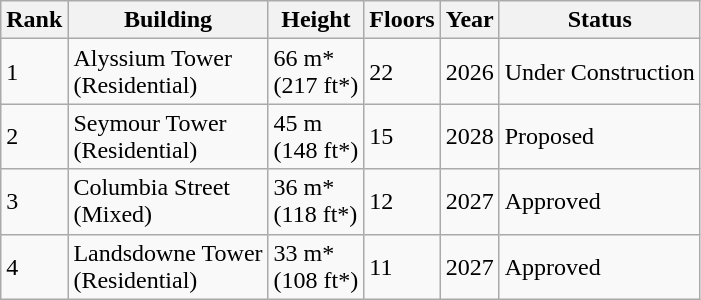<table class="wikitable">
<tr>
<th>Rank</th>
<th>Building</th>
<th>Height</th>
<th>Floors</th>
<th>Year</th>
<th>Status</th>
</tr>
<tr>
<td>1</td>
<td>Alyssium Tower<br>(Residential)</td>
<td>66 m*<br>(217 ft*)</td>
<td>22</td>
<td>2026</td>
<td>Under Construction</td>
</tr>
<tr>
<td>2</td>
<td>Seymour Tower<br>(Residential)</td>
<td>45 m<br>(148 ft*)</td>
<td>15</td>
<td>2028</td>
<td>Proposed</td>
</tr>
<tr>
<td>3</td>
<td>Columbia Street<br>(Mixed)</td>
<td>36 m*<br>(118 ft*)</td>
<td>12</td>
<td>2027</td>
<td>Approved</td>
</tr>
<tr>
<td>4</td>
<td>Landsdowne Tower<br>(Residential)</td>
<td>33 m*<br>(108 ft*)</td>
<td>11</td>
<td>2027</td>
<td>Approved</td>
</tr>
</table>
